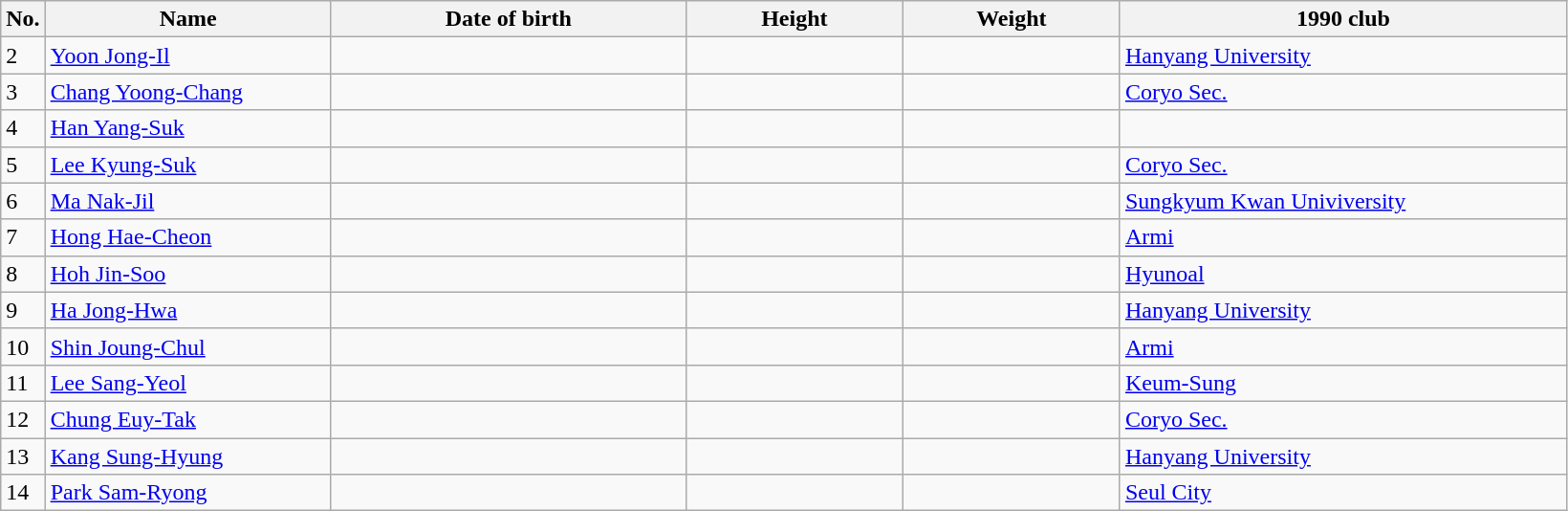<table class=wikitable sortable style=font-size:100%; text-align:center;>
<tr>
<th>No.</th>
<th style=width:12em>Name</th>
<th style=width:15em>Date of birth</th>
<th style=width:9em>Height</th>
<th style=width:9em>Weight</th>
<th style=width:19em>1990 club</th>
</tr>
<tr>
<td>2</td>
<td><a href='#'>Yoon Jong-Il</a></td>
<td></td>
<td></td>
<td></td>
<td><a href='#'>Hanyang University</a></td>
</tr>
<tr>
<td>3</td>
<td><a href='#'>Chang Yoong-Chang</a></td>
<td></td>
<td></td>
<td></td>
<td><a href='#'>Coryo Sec.</a></td>
</tr>
<tr>
<td>4</td>
<td><a href='#'>Han Yang-Suk</a></td>
<td></td>
<td></td>
<td></td>
<td></td>
</tr>
<tr>
<td>5</td>
<td><a href='#'>Lee Kyung-Suk</a></td>
<td></td>
<td></td>
<td></td>
<td><a href='#'>Coryo Sec.</a></td>
</tr>
<tr>
<td>6</td>
<td><a href='#'>Ma Nak-Jil</a></td>
<td></td>
<td></td>
<td></td>
<td><a href='#'>Sungkyum Kwan Univiversity</a></td>
</tr>
<tr>
<td>7</td>
<td><a href='#'>Hong Hae-Cheon</a></td>
<td></td>
<td></td>
<td></td>
<td><a href='#'>Armi</a></td>
</tr>
<tr>
<td>8</td>
<td><a href='#'>Hoh Jin-Soo</a></td>
<td></td>
<td></td>
<td></td>
<td><a href='#'>Hyunoal</a></td>
</tr>
<tr>
<td>9</td>
<td><a href='#'>Ha Jong-Hwa</a></td>
<td></td>
<td></td>
<td></td>
<td><a href='#'>Hanyang University</a></td>
</tr>
<tr>
<td>10</td>
<td><a href='#'>Shin Joung-Chul</a></td>
<td></td>
<td></td>
<td></td>
<td><a href='#'>Armi</a></td>
</tr>
<tr>
<td>11</td>
<td><a href='#'>Lee Sang-Yeol</a></td>
<td></td>
<td></td>
<td></td>
<td><a href='#'>Keum-Sung</a></td>
</tr>
<tr>
<td>12</td>
<td><a href='#'>Chung Euy-Tak</a></td>
<td></td>
<td></td>
<td></td>
<td><a href='#'>Coryo Sec.</a></td>
</tr>
<tr>
<td>13</td>
<td><a href='#'>Kang Sung-Hyung</a></td>
<td></td>
<td></td>
<td></td>
<td><a href='#'>Hanyang University</a></td>
</tr>
<tr>
<td>14</td>
<td><a href='#'>Park Sam-Ryong</a></td>
<td></td>
<td></td>
<td></td>
<td><a href='#'>Seul City</a></td>
</tr>
</table>
